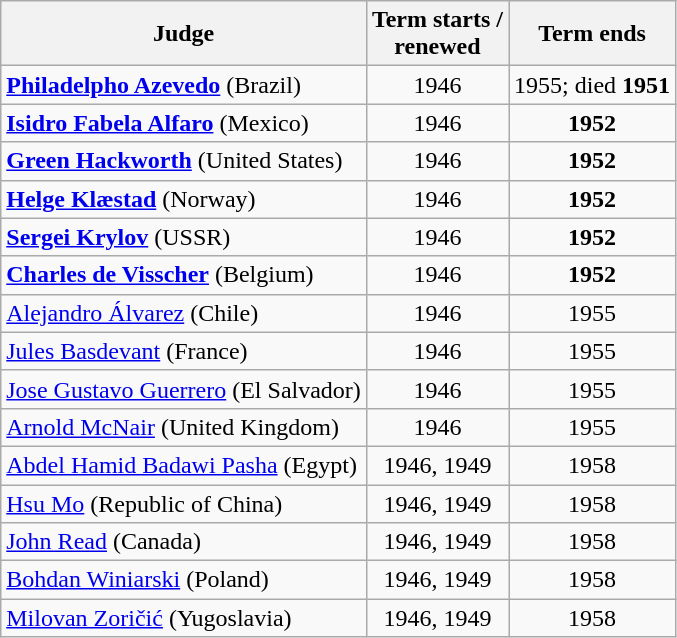<table class="wikitable sortable" style="text-align:center">
<tr>
<th>Judge</th>
<th>Term starts / <br> renewed</th>
<th>Term ends</th>
</tr>
<tr>
<td style="text-align:left"> <strong><a href='#'>Philadelpho Azevedo</a></strong> (Brazil)</td>
<td>1946</td>
<td>1955; died <strong>1951</strong></td>
</tr>
<tr>
<td style="text-align:left"> <strong><a href='#'>Isidro Fabela Alfaro</a></strong> (Mexico)</td>
<td>1946</td>
<td><strong>1952</strong></td>
</tr>
<tr>
<td style="text-align:left"> <strong><a href='#'>Green Hackworth</a></strong> (United States)</td>
<td>1946</td>
<td><strong>1952</strong></td>
</tr>
<tr>
<td style="text-align:left"> <strong><a href='#'>Helge Klæstad</a></strong> (Norway)</td>
<td>1946</td>
<td><strong>1952</strong></td>
</tr>
<tr>
<td style="text-align:left"> <strong><a href='#'>Sergei Krylov</a></strong> (USSR)</td>
<td>1946</td>
<td><strong>1952</strong></td>
</tr>
<tr>
<td style="text-align:left"> <strong><a href='#'>Charles de Visscher</a></strong> (Belgium)</td>
<td>1946</td>
<td><strong>1952</strong></td>
</tr>
<tr>
<td style="text-align:left"> <a href='#'>Alejandro Álvarez</a> (Chile)</td>
<td>1946</td>
<td>1955</td>
</tr>
<tr>
<td style="text-align:left"> <a href='#'>Jules Basdevant</a> (France)</td>
<td>1946</td>
<td>1955</td>
</tr>
<tr>
<td style="text-align:left"> <a href='#'>Jose Gustavo Guerrero</a> (El Salvador)</td>
<td>1946</td>
<td>1955</td>
</tr>
<tr>
<td style="text-align:left"> <a href='#'>Arnold McNair</a> (United Kingdom)</td>
<td>1946</td>
<td>1955</td>
</tr>
<tr>
<td style="text-align:left"> <a href='#'>Abdel Hamid Badawi Pasha</a> (Egypt)</td>
<td>1946, 1949</td>
<td>1958</td>
</tr>
<tr>
<td style="text-align:left"> <a href='#'>Hsu Mo</a> (Republic of China)</td>
<td>1946, 1949</td>
<td>1958</td>
</tr>
<tr>
<td style="text-align:left"> <a href='#'>John Read</a> (Canada)</td>
<td>1946, 1949</td>
<td>1958</td>
</tr>
<tr>
<td style="text-align:left"> <a href='#'>Bohdan Winiarski</a> (Poland)</td>
<td>1946, 1949</td>
<td>1958</td>
</tr>
<tr>
<td style="text-align:left"> <a href='#'>Milovan Zoričić</a> (Yugoslavia)</td>
<td>1946, 1949</td>
<td>1958</td>
</tr>
</table>
